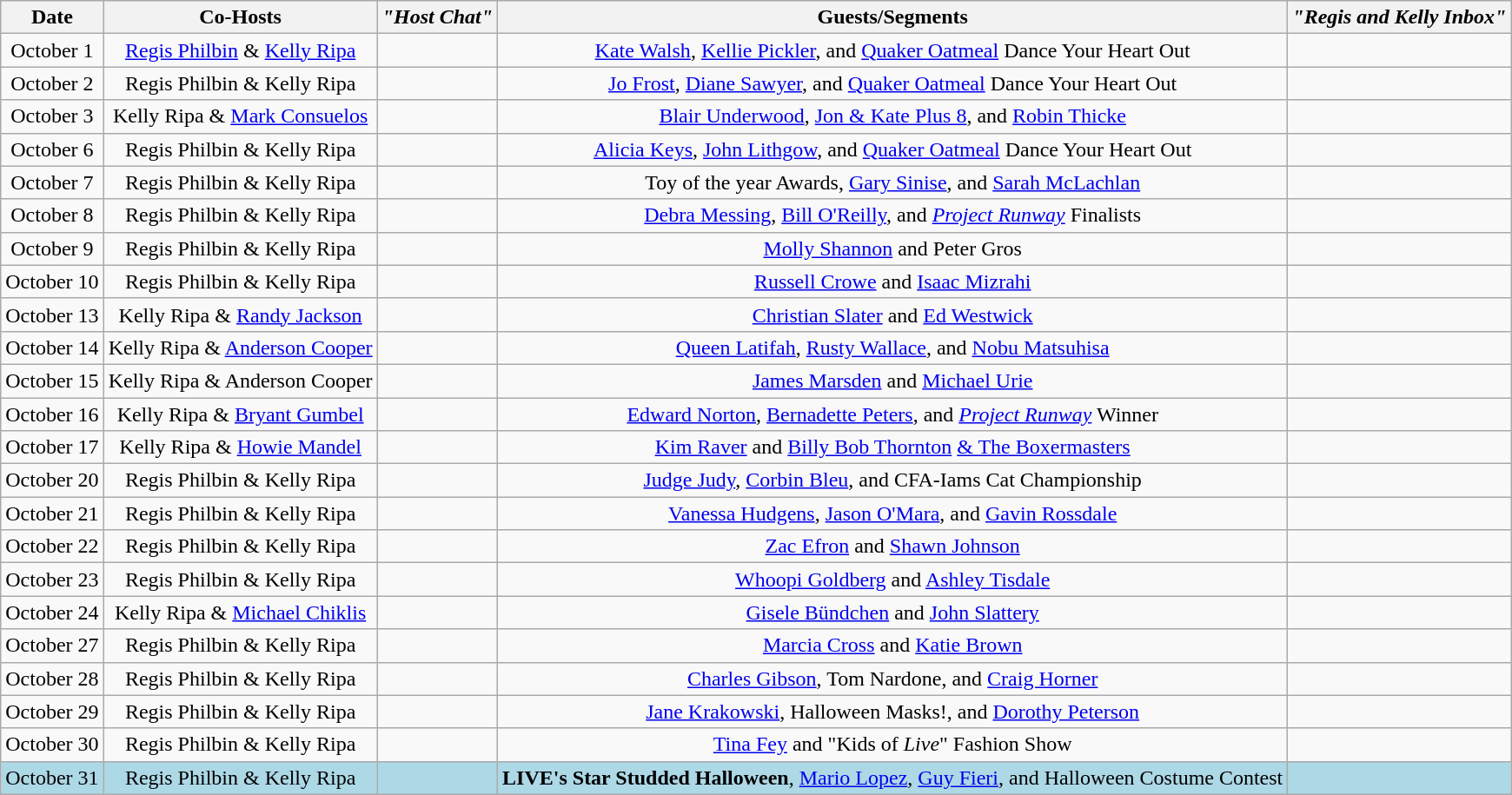<table class="wikitable sortable" style="text-align:center;">
<tr>
<th>Date</th>
<th>Co-Hosts</th>
<th><em>"Host Chat"</em></th>
<th>Guests/Segments</th>
<th><em>"Regis and Kelly Inbox"</em></th>
</tr>
<tr>
<td>October 1</td>
<td><a href='#'>Regis Philbin</a> & <a href='#'>Kelly Ripa</a></td>
<td></td>
<td><a href='#'>Kate Walsh</a>, <a href='#'>Kellie Pickler</a>, and <a href='#'>Quaker Oatmeal</a> Dance Your Heart Out</td>
<td></td>
</tr>
<tr>
<td>October 2</td>
<td>Regis Philbin & Kelly Ripa</td>
<td></td>
<td><a href='#'>Jo Frost</a>, <a href='#'>Diane Sawyer</a>, and <a href='#'>Quaker Oatmeal</a> Dance Your Heart Out</td>
<td></td>
</tr>
<tr>
<td>October 3</td>
<td>Kelly Ripa & <a href='#'>Mark Consuelos</a></td>
<td></td>
<td><a href='#'>Blair Underwood</a>, <a href='#'>Jon & Kate Plus 8</a>, and <a href='#'>Robin Thicke</a></td>
<td></td>
</tr>
<tr>
<td>October 6</td>
<td>Regis Philbin & Kelly Ripa</td>
<td></td>
<td><a href='#'>Alicia Keys</a>, <a href='#'>John Lithgow</a>, and <a href='#'>Quaker Oatmeal</a> Dance Your Heart Out</td>
<td></td>
</tr>
<tr>
<td>October 7</td>
<td>Regis Philbin & Kelly Ripa</td>
<td></td>
<td>Toy of the year Awards, <a href='#'>Gary Sinise</a>, and <a href='#'>Sarah McLachlan</a></td>
<td></td>
</tr>
<tr>
<td>October 8</td>
<td>Regis Philbin & Kelly Ripa</td>
<td></td>
<td><a href='#'>Debra Messing</a>, <a href='#'>Bill O'Reilly</a>, and <em><a href='#'>Project Runway</a></em> Finalists</td>
<td></td>
</tr>
<tr>
<td>October 9</td>
<td>Regis Philbin & Kelly Ripa</td>
<td></td>
<td><a href='#'>Molly Shannon</a> and Peter Gros</td>
<td></td>
</tr>
<tr>
<td>October 10</td>
<td>Regis Philbin & Kelly Ripa</td>
<td></td>
<td><a href='#'>Russell Crowe</a> and <a href='#'>Isaac Mizrahi</a></td>
<td></td>
</tr>
<tr>
<td>October 13</td>
<td>Kelly Ripa & <a href='#'>Randy Jackson</a></td>
<td></td>
<td><a href='#'>Christian Slater</a> and <a href='#'>Ed Westwick</a></td>
<td></td>
</tr>
<tr>
<td>October 14</td>
<td>Kelly Ripa & <a href='#'>Anderson Cooper</a></td>
<td></td>
<td><a href='#'>Queen Latifah</a>, <a href='#'>Rusty Wallace</a>, and <a href='#'>Nobu Matsuhisa</a></td>
<td></td>
</tr>
<tr>
<td>October 15</td>
<td>Kelly Ripa & Anderson Cooper</td>
<td></td>
<td><a href='#'>James Marsden</a> and <a href='#'>Michael Urie</a></td>
<td></td>
</tr>
<tr>
<td>October 16</td>
<td>Kelly Ripa & <a href='#'>Bryant Gumbel</a></td>
<td></td>
<td><a href='#'>Edward Norton</a>, <a href='#'>Bernadette Peters</a>, and <em><a href='#'>Project Runway</a></em> Winner</td>
<td></td>
</tr>
<tr>
<td>October 17</td>
<td>Kelly Ripa & <a href='#'>Howie Mandel</a></td>
<td></td>
<td><a href='#'>Kim Raver</a> and <a href='#'>Billy Bob Thornton</a> <a href='#'>& The Boxermasters</a></td>
<td></td>
</tr>
<tr>
<td>October 20</td>
<td>Regis Philbin & Kelly Ripa</td>
<td></td>
<td><a href='#'>Judge Judy</a>, <a href='#'>Corbin Bleu</a>, and CFA-Iams Cat Championship</td>
<td></td>
</tr>
<tr>
<td>October 21</td>
<td>Regis Philbin & Kelly Ripa</td>
<td></td>
<td><a href='#'>Vanessa Hudgens</a>, <a href='#'>Jason O'Mara</a>, and <a href='#'>Gavin Rossdale</a></td>
<td></td>
</tr>
<tr>
<td>October 22</td>
<td>Regis Philbin & Kelly Ripa</td>
<td></td>
<td><a href='#'>Zac Efron</a> and <a href='#'>Shawn Johnson</a></td>
<td></td>
</tr>
<tr>
<td>October 23</td>
<td>Regis Philbin & Kelly Ripa</td>
<td></td>
<td><a href='#'>Whoopi Goldberg</a> and <a href='#'>Ashley Tisdale</a></td>
<td></td>
</tr>
<tr>
<td>October 24</td>
<td>Kelly Ripa & <a href='#'>Michael Chiklis</a></td>
<td></td>
<td><a href='#'>Gisele Bündchen</a> and <a href='#'>John Slattery</a></td>
<td></td>
</tr>
<tr>
<td>October 27</td>
<td>Regis Philbin & Kelly Ripa</td>
<td></td>
<td><a href='#'>Marcia Cross</a> and <a href='#'>Katie Brown</a></td>
<td></td>
</tr>
<tr>
<td>October 28</td>
<td>Regis Philbin & Kelly Ripa</td>
<td></td>
<td><a href='#'>Charles Gibson</a>, Tom Nardone, and <a href='#'>Craig Horner</a></td>
<td></td>
</tr>
<tr>
<td>October 29</td>
<td>Regis Philbin & Kelly Ripa</td>
<td></td>
<td><a href='#'>Jane Krakowski</a>, Halloween Masks!, and <a href='#'>Dorothy Peterson</a></td>
<td></td>
</tr>
<tr>
<td>October 30</td>
<td>Regis Philbin & Kelly Ripa</td>
<td></td>
<td><a href='#'>Tina Fey</a> and "Kids of <em>Live</em>" Fashion Show</td>
<td></td>
</tr>
<tr style="background:lightblue;">
<td>October 31</td>
<td>Regis Philbin & Kelly Ripa</td>
<td></td>
<td><strong>LIVE's Star Studded Halloween</strong>, <a href='#'>Mario Lopez</a>, <a href='#'>Guy Fieri</a>, and Halloween Costume Contest</td>
<td></td>
</tr>
</table>
